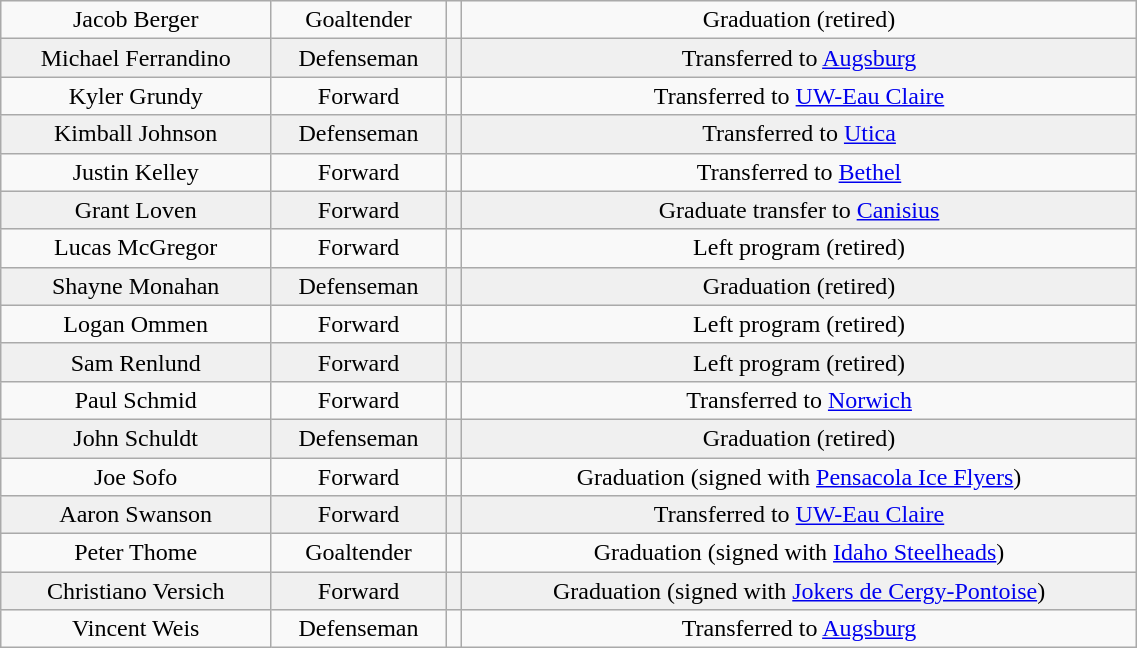<table class="wikitable" width="60%">
<tr align="center" bgcolor="">
<td>Jacob Berger</td>
<td>Goaltender</td>
<td></td>
<td>Graduation (retired)</td>
</tr>
<tr align="center" bgcolor="f0f0f0">
<td>Michael Ferrandino</td>
<td>Defenseman</td>
<td></td>
<td>Transferred to <a href='#'>Augsburg</a></td>
</tr>
<tr align="center" bgcolor="">
<td>Kyler Grundy</td>
<td>Forward</td>
<td></td>
<td>Transferred to <a href='#'>UW-Eau Claire</a></td>
</tr>
<tr align="center" bgcolor="f0f0f0">
<td>Kimball Johnson</td>
<td>Defenseman</td>
<td></td>
<td>Transferred to <a href='#'>Utica</a></td>
</tr>
<tr align="center" bgcolor="">
<td>Justin Kelley</td>
<td>Forward</td>
<td></td>
<td>Transferred to <a href='#'>Bethel</a></td>
</tr>
<tr align="center" bgcolor="f0f0f0">
<td>Grant Loven</td>
<td>Forward</td>
<td></td>
<td>Graduate transfer to <a href='#'>Canisius</a></td>
</tr>
<tr align="center" bgcolor="">
<td>Lucas McGregor</td>
<td>Forward</td>
<td></td>
<td>Left program (retired)</td>
</tr>
<tr align="center" bgcolor="f0f0f0">
<td>Shayne Monahan</td>
<td>Defenseman</td>
<td></td>
<td>Graduation (retired)</td>
</tr>
<tr align="center" bgcolor="">
<td>Logan Ommen</td>
<td>Forward</td>
<td></td>
<td>Left program (retired)</td>
</tr>
<tr align="center" bgcolor="f0f0f0">
<td>Sam Renlund</td>
<td>Forward</td>
<td></td>
<td>Left program (retired)</td>
</tr>
<tr align="center" bgcolor="">
<td>Paul Schmid</td>
<td>Forward</td>
<td></td>
<td>Transferred to <a href='#'>Norwich</a></td>
</tr>
<tr align="center" bgcolor="f0f0f0">
<td>John Schuldt</td>
<td>Defenseman</td>
<td></td>
<td>Graduation (retired)</td>
</tr>
<tr align="center" bgcolor="">
<td>Joe Sofo</td>
<td>Forward</td>
<td></td>
<td>Graduation (signed with <a href='#'>Pensacola Ice Flyers</a>)</td>
</tr>
<tr align="center" bgcolor="f0f0f0">
<td>Aaron Swanson</td>
<td>Forward</td>
<td></td>
<td>Transferred to <a href='#'>UW-Eau Claire</a></td>
</tr>
<tr align="center" bgcolor="">
<td>Peter Thome</td>
<td>Goaltender</td>
<td></td>
<td>Graduation (signed with <a href='#'>Idaho Steelheads</a>)</td>
</tr>
<tr align="center" bgcolor="f0f0f0">
<td>Christiano Versich</td>
<td>Forward</td>
<td></td>
<td>Graduation (signed with <a href='#'>Jokers de Cergy-Pontoise</a>)</td>
</tr>
<tr align="center" bgcolor="">
<td>Vincent Weis</td>
<td>Defenseman</td>
<td></td>
<td>Transferred to <a href='#'>Augsburg</a></td>
</tr>
</table>
